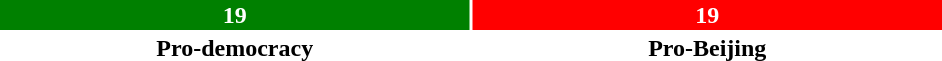<table style="width:50%; text-align:center;">
<tr style="color:white;">
<td style="background:green; width:50%;"><strong>19</strong></td>
<td style="background:red; width:50%;"><strong>19</strong></td>
</tr>
<tr>
<td><span><strong>Pro-democracy</strong></span></td>
<td><span><strong>Pro-Beijing</strong></span></td>
</tr>
</table>
